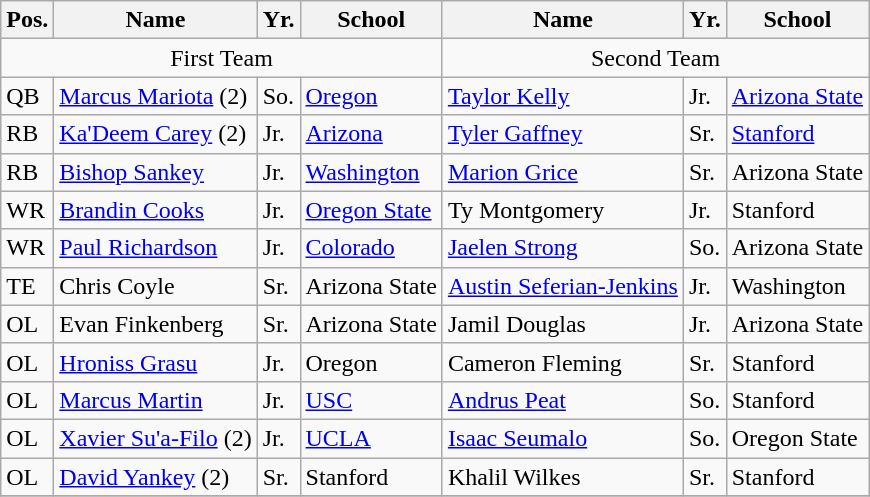<table class="wikitable">
<tr>
<th>Pos.</th>
<th>Name</th>
<th>Yr.</th>
<th>School</th>
<th>Name</th>
<th>Yr.</th>
<th>School</th>
</tr>
<tr>
<td colspan="4" style="text-align:center;">First Team</td>
<td colspan="4" style="text-align:center;">Second Team</td>
</tr>
<tr>
<td>QB</td>
<td><a href='#'>Marcus Mariota</a> (2)</td>
<td>So.</td>
<td><a href='#'>Oregon</a></td>
<td><a href='#'>Taylor Kelly</a></td>
<td>Jr.</td>
<td><a href='#'>Arizona State</a></td>
</tr>
<tr>
<td>RB</td>
<td><a href='#'>Ka'Deem Carey</a> (2)</td>
<td>Jr.</td>
<td><a href='#'>Arizona</a></td>
<td><a href='#'>Tyler Gaffney</a></td>
<td>Sr.</td>
<td><a href='#'>Stanford</a></td>
</tr>
<tr>
<td>RB</td>
<td><a href='#'>Bishop Sankey</a></td>
<td>Jr.</td>
<td><a href='#'>Washington</a></td>
<td><a href='#'>Marion Grice</a></td>
<td>Sr.</td>
<td>Arizona State</td>
</tr>
<tr>
<td>WR</td>
<td><a href='#'>Brandin Cooks</a></td>
<td>Jr.</td>
<td><a href='#'>Oregon State</a></td>
<td>Ty Montgomery</td>
<td>Jr.</td>
<td>Stanford</td>
</tr>
<tr>
<td>WR</td>
<td><a href='#'>Paul Richardson</a></td>
<td>Jr.</td>
<td><a href='#'>Colorado</a></td>
<td><a href='#'>Jaelen Strong</a></td>
<td>So.</td>
<td>Arizona State</td>
</tr>
<tr>
<td>TE</td>
<td>Chris Coyle</td>
<td>Sr.</td>
<td>Arizona State</td>
<td><a href='#'>Austin Seferian-Jenkins</a></td>
<td>Jr.</td>
<td>Washington</td>
</tr>
<tr>
<td>OL</td>
<td>Evan Finkenberg</td>
<td>Sr.</td>
<td>Arizona State</td>
<td>Jamil Douglas</td>
<td>Jr.</td>
<td>Arizona State</td>
</tr>
<tr>
<td>OL</td>
<td><a href='#'>Hroniss Grasu</a></td>
<td>Jr.</td>
<td>Oregon</td>
<td>Cameron Fleming</td>
<td>Sr.</td>
<td>Stanford</td>
</tr>
<tr>
<td>OL</td>
<td><a href='#'>Marcus Martin</a></td>
<td>Jr.</td>
<td><a href='#'>USC</a></td>
<td><a href='#'>Andrus Peat</a></td>
<td>So.</td>
<td>Stanford</td>
</tr>
<tr>
<td>OL</td>
<td><a href='#'>Xavier Su'a-Filo</a> (2)</td>
<td>Jr.</td>
<td><a href='#'>UCLA</a></td>
<td><a href='#'>Isaac Seumalo</a></td>
<td>So.</td>
<td>Oregon State</td>
</tr>
<tr>
<td>OL</td>
<td><a href='#'>David Yankey</a> (2)</td>
<td>Sr.</td>
<td>Stanford</td>
<td>Khalil Wilkes</td>
<td>Sr.</td>
<td>Stanford</td>
</tr>
<tr>
</tr>
</table>
